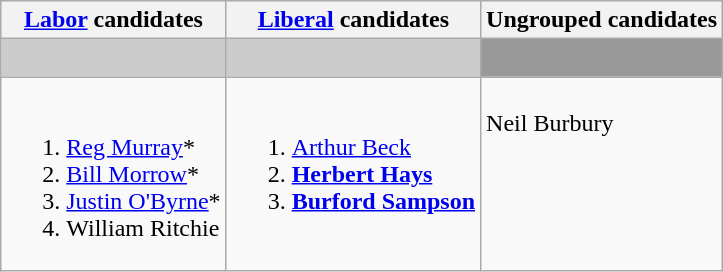<table class="wikitable">
<tr>
<th><a href='#'>Labor</a> candidates</th>
<th><a href='#'>Liberal</a> candidates</th>
<th>Ungrouped candidates</th>
</tr>
<tr bgcolor="#cccccc">
<td></td>
<td></td>
<td bgcolor="#999999"> </td>
</tr>
<tr>
<td><br><ol><li><a href='#'>Reg Murray</a>*</li><li><a href='#'>Bill Morrow</a>*</li><li><a href='#'>Justin O'Byrne</a>*</li><li>William Ritchie</li></ol></td>
<td valign=top><br><ol><li><a href='#'>Arthur Beck</a></li><li><strong><a href='#'>Herbert Hays</a></strong></li><li><strong><a href='#'>Burford Sampson</a></strong></li></ol></td>
<td valign=top><br>Neil Burbury</td>
</tr>
</table>
